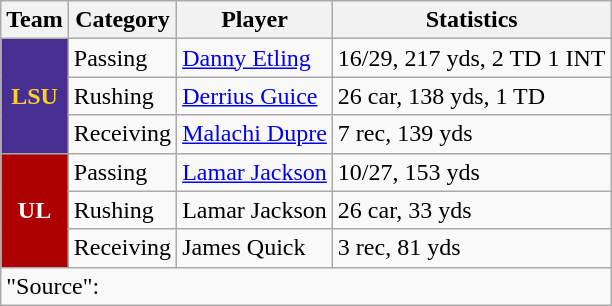<table class="wikitable">
<tr>
<th>Team</th>
<th>Category</th>
<th>Player</th>
<th>Statistics</th>
</tr>
<tr>
<td rowspan=3 style="background:#472f92; color:#fdd023; text-align:center;"><strong>LSU</strong></td>
<td>Passing</td>
<td><a href='#'>Danny Etling</a></td>
<td>16/29, 217 yds, 2 TD 1 INT</td>
</tr>
<tr>
<td>Rushing</td>
<td><a href='#'>Derrius Guice</a></td>
<td>26 car, 138 yds, 1 TD</td>
</tr>
<tr>
<td>Receiving</td>
<td><a href='#'>Malachi Dupre</a></td>
<td>7 rec, 139 yds</td>
</tr>
<tr>
<td rowspan=3 style="background:#ad0000; color:#ffffff; text-align:center;"><strong>UL</strong></td>
<td>Passing</td>
<td><a href='#'>Lamar Jackson</a></td>
<td>10/27, 153 yds</td>
</tr>
<tr>
<td>Rushing</td>
<td>Lamar Jackson</td>
<td>26 car, 33 yds</td>
</tr>
<tr>
<td>Receiving</td>
<td>James Quick</td>
<td>3 rec, 81 yds</td>
</tr>
<tr>
<td colspan=4>"Source": </td>
</tr>
</table>
